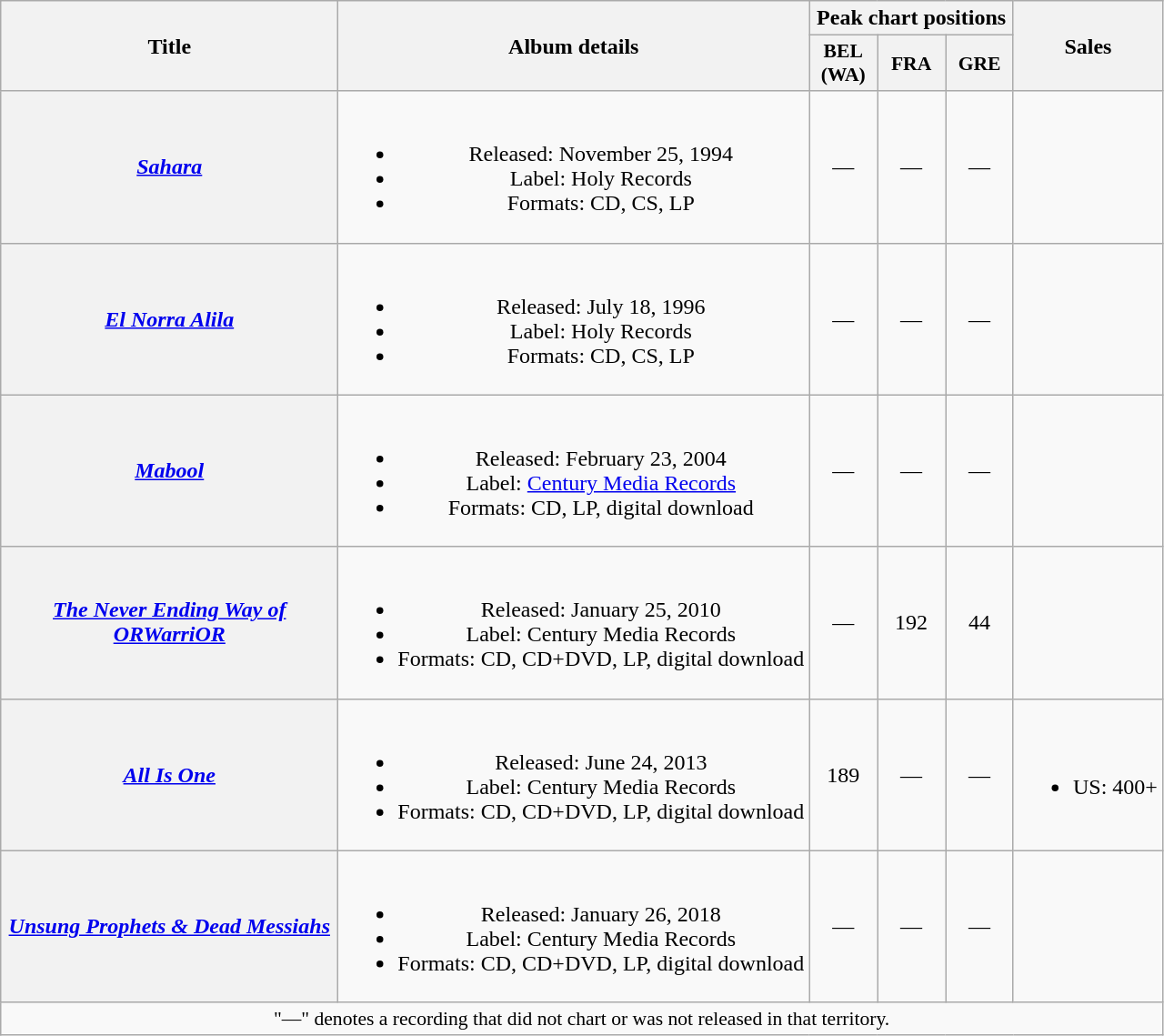<table class="wikitable plainrowheaders" style="text-align:center;">
<tr>
<th scope="col" rowspan="2" style="width:15em;">Title</th>
<th scope="col" rowspan="2">Album details</th>
<th scope="col" colspan="3">Peak chart positions</th>
<th scope="col" rowspan="2">Sales</th>
</tr>
<tr>
<th scope="col" style="width:3em;font-size:90%;">BEL (WA)<br></th>
<th scope="col" style="width:3em;font-size:90%;">FRA<br></th>
<th scope="col" style="width:3em;font-size:90%;">GRE<br></th>
</tr>
<tr>
<th scope="row"><em><a href='#'>Sahara</a></em></th>
<td><br><ul><li>Released: November 25, 1994</li><li>Label: Holy Records</li><li>Formats: CD, CS, LP</li></ul></td>
<td>—</td>
<td>—</td>
<td>—</td>
<td></td>
</tr>
<tr>
<th scope="row"><em><a href='#'>El Norra Alila</a></em></th>
<td><br><ul><li>Released: July 18, 1996</li><li>Label: Holy Records</li><li>Formats: CD, CS, LP</li></ul></td>
<td>—</td>
<td>—</td>
<td>—</td>
<td></td>
</tr>
<tr>
<th scope="row"><em><a href='#'>Mabool</a></em></th>
<td><br><ul><li>Released: February 23, 2004</li><li>Label: <a href='#'>Century Media Records</a></li><li>Formats: CD, LP, digital download</li></ul></td>
<td>—</td>
<td>—</td>
<td>—</td>
<td></td>
</tr>
<tr>
<th scope="row"><em><a href='#'>The Never Ending Way of ORWarriOR</a></em></th>
<td><br><ul><li>Released: January 25, 2010</li><li>Label: Century Media Records</li><li>Formats: CD, CD+DVD, LP, digital download</li></ul></td>
<td>—</td>
<td>192</td>
<td>44</td>
<td></td>
</tr>
<tr>
<th scope="row"><em><a href='#'>All Is One</a></em></th>
<td><br><ul><li>Released: June 24, 2013</li><li>Label: Century Media Records</li><li>Formats: CD, CD+DVD, LP, digital download</li></ul></td>
<td>189</td>
<td>—</td>
<td>—</td>
<td><br><ul><li>US: 400+</li></ul></td>
</tr>
<tr>
<th scope="row"><em><a href='#'>Unsung Prophets & Dead Messiahs</a></em></th>
<td><br><ul><li>Released: January 26, 2018</li><li>Label: Century Media Records</li><li>Formats: CD, CD+DVD, LP, digital download</li></ul></td>
<td>—</td>
<td>—</td>
<td>—</td>
<td></td>
</tr>
<tr>
<td colspan="10" style="font-size:90%">"—" denotes a recording that did not chart or was not released in that territory.</td>
</tr>
</table>
